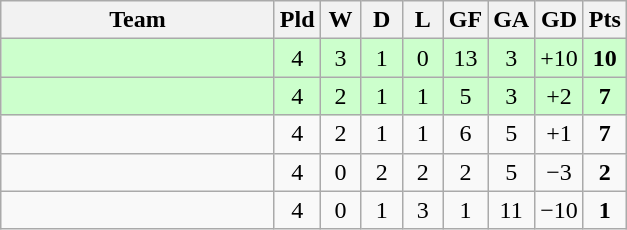<table class="wikitable" style="text-align: center;">
<tr>
<th width=175>Team</th>
<th width=20>Pld</th>
<th width=20>W</th>
<th width=20>D</th>
<th width=20>L</th>
<th width=20>GF</th>
<th width=20>GA</th>
<th width=20>GD</th>
<th width=20>Pts</th>
</tr>
<tr bgcolor=ccffcc>
<td style="text-align:left;"></td>
<td>4</td>
<td>3</td>
<td>1</td>
<td>0</td>
<td>13</td>
<td>3</td>
<td>+10</td>
<td><strong>10</strong></td>
</tr>
<tr bgcolor=ccffcc>
<td style="text-align:left;"></td>
<td>4</td>
<td>2</td>
<td>1</td>
<td>1</td>
<td>5</td>
<td>3</td>
<td>+2</td>
<td><strong>7</strong></td>
</tr>
<tr>
<td style="text-align:left;"></td>
<td>4</td>
<td>2</td>
<td>1</td>
<td>1</td>
<td>6</td>
<td>5</td>
<td>+1</td>
<td><strong>7</strong></td>
</tr>
<tr>
<td style="text-align:left;"></td>
<td>4</td>
<td>0</td>
<td>2</td>
<td>2</td>
<td>2</td>
<td>5</td>
<td>−3</td>
<td><strong>2</strong></td>
</tr>
<tr>
<td style="text-align:left;"></td>
<td>4</td>
<td>0</td>
<td>1</td>
<td>3</td>
<td>1</td>
<td>11</td>
<td>−10</td>
<td><strong>1</strong></td>
</tr>
</table>
